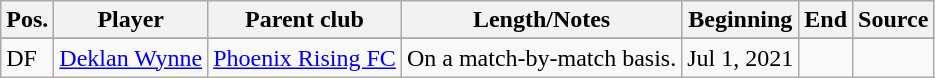<table class="wikitable sortable" style="text-align: left">
<tr>
<th><strong>Pos.</strong></th>
<th><strong>Player</strong></th>
<th><strong>Parent club</strong></th>
<th><strong>Length/Notes</strong></th>
<th><strong>Beginning</strong></th>
<th><strong>End</strong></th>
<th><strong>Source</strong></th>
</tr>
<tr>
</tr>
<tr>
<td>DF</td>
<td> <a href='#'>Deklan Wynne</a></td>
<td> <a href='#'>Phoenix Rising FC</a></td>
<td>On a match-by-match basis.</td>
<td>Jul 1, 2021</td>
<td></td>
<td align=center></td>
</tr>
</table>
